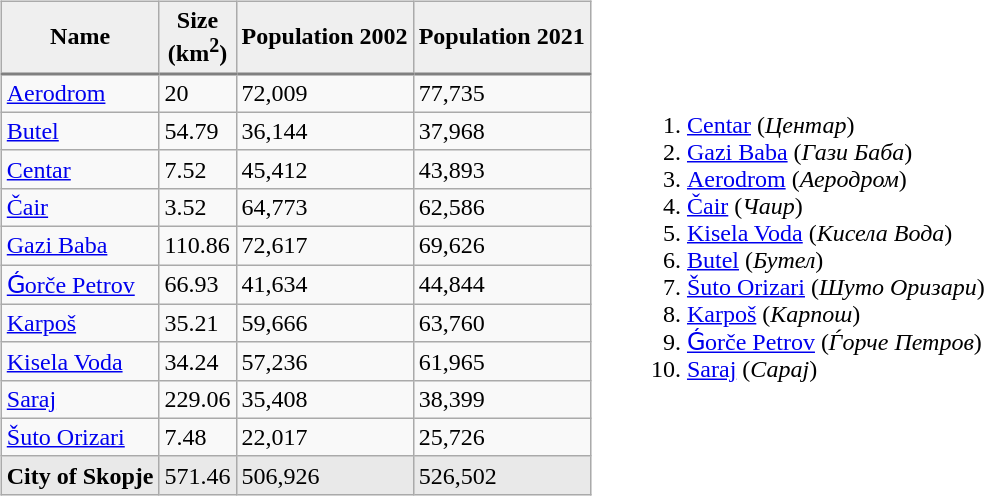<table>
<tr>
<td><br><table class="sortable wikitable">
<tr>
<th style="background: #efefef; border-bottom: 2px solid gray;">Name</th>
<th style="background: #efefef; border-bottom: 2px solid gray;">Size<br>(km<sup>2</sup>)</th>
<th style="background: #efefef; border-bottom: 2px solid gray;">Population 2002</th>
<th style="background: #efefef; border-bottom: 2px solid gray;">Population 2021</th>
</tr>
<tr>
<td><a href='#'>Aerodrom</a></td>
<td>20</td>
<td>72,009</td>
<td>77,735</td>
</tr>
<tr>
<td><a href='#'>Butel</a></td>
<td>54.79</td>
<td>36,144</td>
<td>37,968</td>
</tr>
<tr>
<td><a href='#'>Centar</a></td>
<td>7.52</td>
<td>45,412</td>
<td>43,893</td>
</tr>
<tr>
<td><a href='#'>Čair</a></td>
<td>3.52</td>
<td>64,773</td>
<td>62,586</td>
</tr>
<tr>
<td><a href='#'>Gazi Baba</a></td>
<td>110.86</td>
<td>72,617</td>
<td>69,626</td>
</tr>
<tr>
<td><a href='#'>Ǵorče Petrov</a></td>
<td>66.93</td>
<td>41,634</td>
<td>44,844</td>
</tr>
<tr>
<td><a href='#'>Karpoš</a></td>
<td>35.21</td>
<td>59,666</td>
<td>63,760</td>
</tr>
<tr>
<td><a href='#'>Kisela Voda</a></td>
<td>34.24</td>
<td>57,236</td>
<td>61,965</td>
</tr>
<tr>
<td><a href='#'>Saraj</a></td>
<td>229.06</td>
<td>35,408</td>
<td>38,399</td>
</tr>
<tr>
<td><a href='#'>Šuto Orizari</a></td>
<td>7.48</td>
<td>22,017</td>
<td>25,726</td>
</tr>
<tr style="background: #E9E9E9;">
<td><strong>City of Skopje</strong></td>
<td style="background: #E9E9E9;">571.46</td>
<td style="background: #E9E9E9;">506,926</td>
<td style="background: #E9E9E9;">526,502</td>
</tr>
</table>
</td>
<td></td>
<td><br><ol><li> <a href='#'>Centar</a> (<em>Центар</em>)</li><li> <a href='#'>Gazi Baba</a> (<em>Гази Баба</em>)</li><li> <a href='#'>Aerodrom</a> (<em>Аеродром</em>)</li><li> <a href='#'>Čair</a> (<em>Чаир</em>)</li><li> <a href='#'>Kisela Voda</a> (<em>Кисела Вода</em>)</li><li> <a href='#'>Butel</a> (<em>Бутел</em>)</li><li> <a href='#'>Šuto Orizari</a> (<em>Шуто Оризари</em>)</li><li> <a href='#'>Karpoš</a> (<em>Карпош</em>)</li><li> <a href='#'>Ǵorče Petrov</a> (<em>Ѓорче Петров</em>)</li><li> <a href='#'>Saraj</a> (<em>Сарај</em>)</li></ol></td>
</tr>
</table>
